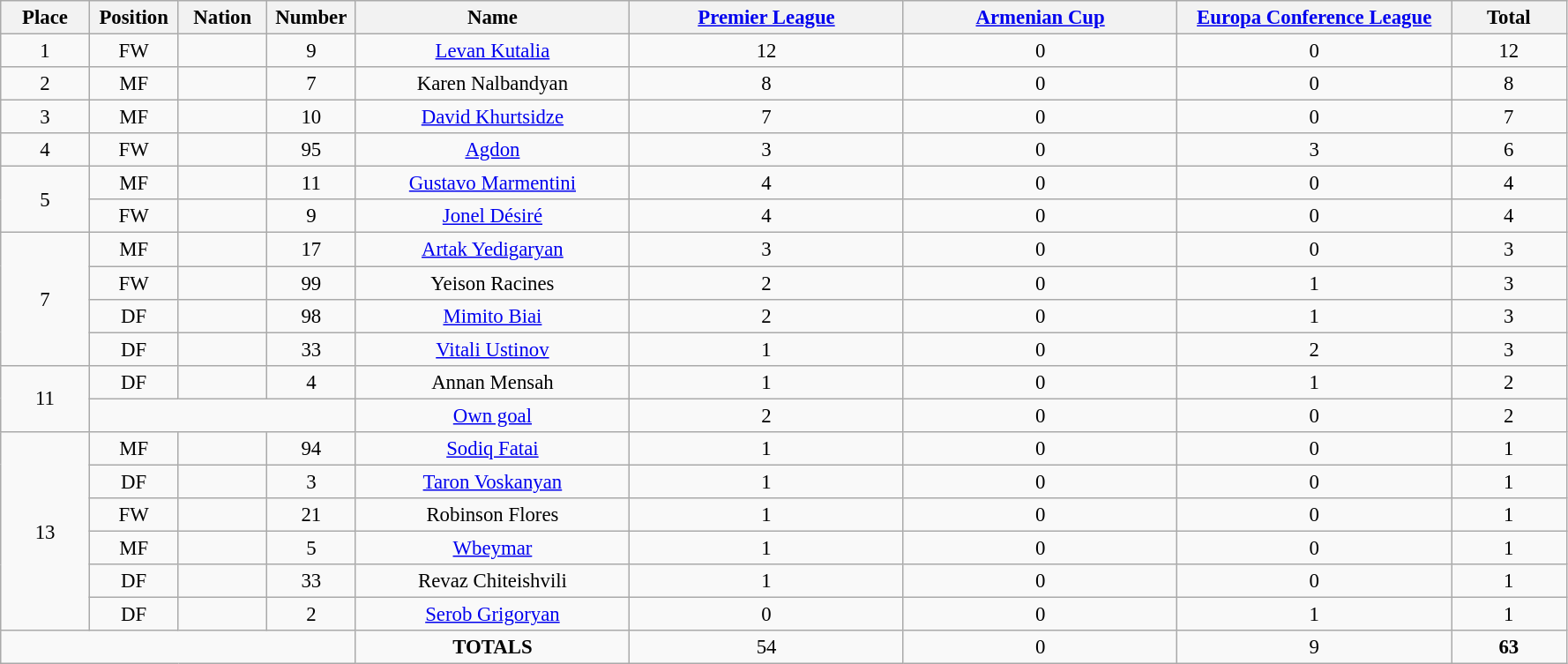<table class="wikitable" style="font-size: 95%; text-align: center;">
<tr>
<th width=60>Place</th>
<th width=60>Position</th>
<th width=60>Nation</th>
<th width=60>Number</th>
<th width=200>Name</th>
<th width=200><a href='#'>Premier League</a></th>
<th width=200><a href='#'>Armenian Cup</a></th>
<th width=200><a href='#'>Europa Conference League</a></th>
<th width=80><strong>Total</strong></th>
</tr>
<tr>
<td>1</td>
<td>FW</td>
<td></td>
<td>9</td>
<td><a href='#'>Levan Kutalia</a></td>
<td>12</td>
<td>0</td>
<td>0</td>
<td>12</td>
</tr>
<tr>
<td>2</td>
<td>MF</td>
<td></td>
<td>7</td>
<td>Karen Nalbandyan</td>
<td>8</td>
<td>0</td>
<td>0</td>
<td>8</td>
</tr>
<tr>
<td>3</td>
<td>MF</td>
<td></td>
<td>10</td>
<td><a href='#'>David Khurtsidze</a></td>
<td>7</td>
<td>0</td>
<td>0</td>
<td>7</td>
</tr>
<tr>
<td>4</td>
<td>FW</td>
<td></td>
<td>95</td>
<td><a href='#'>Agdon</a></td>
<td>3</td>
<td>0</td>
<td>3</td>
<td>6</td>
</tr>
<tr>
<td rowspan="2">5</td>
<td>MF</td>
<td></td>
<td>11</td>
<td><a href='#'>Gustavo Marmentini</a></td>
<td>4</td>
<td>0</td>
<td>0</td>
<td>4</td>
</tr>
<tr>
<td>FW</td>
<td></td>
<td>9</td>
<td><a href='#'>Jonel Désiré</a></td>
<td>4</td>
<td>0</td>
<td>0</td>
<td>4</td>
</tr>
<tr>
<td rowspan="4">7</td>
<td>MF</td>
<td></td>
<td>17</td>
<td><a href='#'>Artak Yedigaryan</a></td>
<td>3</td>
<td>0</td>
<td>0</td>
<td>3</td>
</tr>
<tr>
<td>FW</td>
<td></td>
<td>99</td>
<td>Yeison Racines</td>
<td>2</td>
<td>0</td>
<td>1</td>
<td>3</td>
</tr>
<tr>
<td>DF</td>
<td></td>
<td>98</td>
<td><a href='#'>Mimito Biai</a></td>
<td>2</td>
<td>0</td>
<td>1</td>
<td>3</td>
</tr>
<tr>
<td>DF</td>
<td></td>
<td>33</td>
<td><a href='#'>Vitali Ustinov</a></td>
<td>1</td>
<td>0</td>
<td>2</td>
<td>3</td>
</tr>
<tr>
<td rowspan="2">11</td>
<td>DF</td>
<td></td>
<td>4</td>
<td>Annan Mensah</td>
<td>1</td>
<td>0</td>
<td>1</td>
<td>2</td>
</tr>
<tr>
<td colspan="3"></td>
<td><a href='#'>Own goal</a></td>
<td>2</td>
<td>0</td>
<td>0</td>
<td>2</td>
</tr>
<tr>
<td rowspan="6">13</td>
<td>MF</td>
<td></td>
<td>94</td>
<td><a href='#'>Sodiq Fatai</a></td>
<td>1</td>
<td>0</td>
<td>0</td>
<td>1</td>
</tr>
<tr>
<td>DF</td>
<td></td>
<td>3</td>
<td><a href='#'>Taron Voskanyan</a></td>
<td>1</td>
<td>0</td>
<td>0</td>
<td>1</td>
</tr>
<tr>
<td>FW</td>
<td></td>
<td>21</td>
<td>Robinson Flores</td>
<td>1</td>
<td>0</td>
<td>0</td>
<td>1</td>
</tr>
<tr>
<td>MF</td>
<td></td>
<td>5</td>
<td><a href='#'>Wbeymar</a></td>
<td>1</td>
<td>0</td>
<td>0</td>
<td>1</td>
</tr>
<tr>
<td>DF</td>
<td></td>
<td>33</td>
<td>Revaz Chiteishvili</td>
<td>1</td>
<td>0</td>
<td>0</td>
<td>1</td>
</tr>
<tr>
<td>DF</td>
<td></td>
<td>2</td>
<td><a href='#'>Serob Grigoryan</a></td>
<td>0</td>
<td>0</td>
<td>1</td>
<td>1</td>
</tr>
<tr>
<td colspan="4"></td>
<td><strong>TOTALS</strong></td>
<td>54</td>
<td>0</td>
<td>9</td>
<td><strong>63</strong></td>
</tr>
</table>
